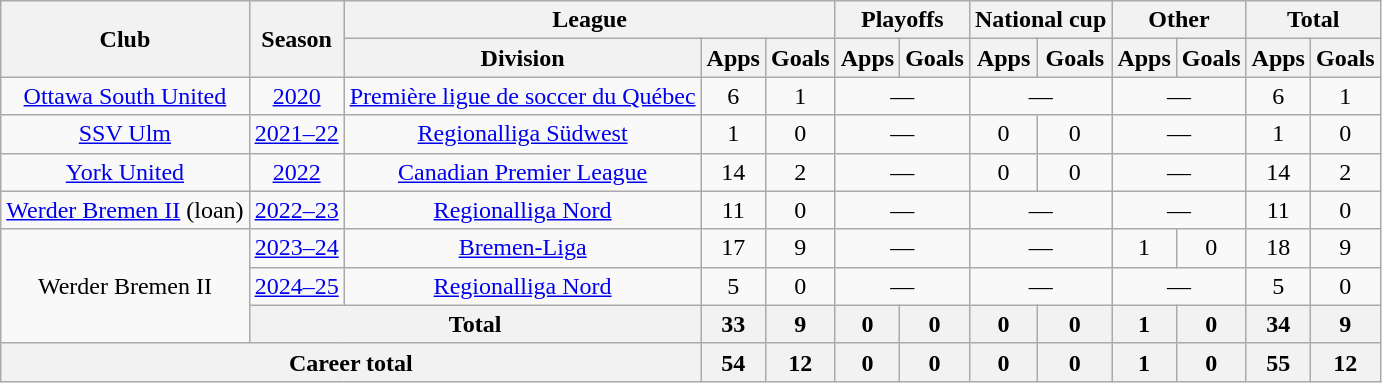<table class="wikitable" style="text-align:center">
<tr>
<th rowspan="2">Club</th>
<th rowspan="2">Season</th>
<th colspan="3">League</th>
<th colspan="2">Playoffs</th>
<th colspan="2">National cup</th>
<th colspan="2">Other</th>
<th colspan="2">Total</th>
</tr>
<tr>
<th>Division</th>
<th>Apps</th>
<th>Goals</th>
<th>Apps</th>
<th>Goals</th>
<th>Apps</th>
<th>Goals</th>
<th>Apps</th>
<th>Goals</th>
<th>Apps</th>
<th>Goals</th>
</tr>
<tr>
<td><a href='#'>Ottawa South United</a></td>
<td><a href='#'>2020</a></td>
<td><a href='#'>Première ligue de soccer du Québec</a></td>
<td>6</td>
<td>1</td>
<td colspan="2">—</td>
<td colspan="2">—</td>
<td colspan="2">—</td>
<td>6</td>
<td>1</td>
</tr>
<tr>
<td><a href='#'>SSV Ulm</a></td>
<td><a href='#'>2021–22</a></td>
<td><a href='#'>Regionalliga Südwest</a></td>
<td>1</td>
<td>0</td>
<td colspan="2">—</td>
<td>0</td>
<td>0</td>
<td colspan="2">—</td>
<td>1</td>
<td>0</td>
</tr>
<tr>
<td><a href='#'>York United</a></td>
<td><a href='#'>2022</a></td>
<td><a href='#'>Canadian Premier League</a></td>
<td>14</td>
<td>2</td>
<td colspan="2">—</td>
<td>0</td>
<td>0</td>
<td colspan="2">—</td>
<td>14</td>
<td>2</td>
</tr>
<tr>
<td><a href='#'>Werder Bremen II</a> (loan)</td>
<td><a href='#'>2022–23</a></td>
<td><a href='#'>Regionalliga Nord</a></td>
<td>11</td>
<td>0</td>
<td colspan="2">—</td>
<td colspan="2">—</td>
<td colspan="2">—</td>
<td>11</td>
<td>0</td>
</tr>
<tr>
<td rowspan=3>Werder Bremen II</td>
<td><a href='#'>2023–24</a></td>
<td><a href='#'>Bremen-Liga</a></td>
<td>17</td>
<td>9</td>
<td colspan="2">—</td>
<td colspan="2">—</td>
<td>1</td>
<td>0</td>
<td>18</td>
<td>9</td>
</tr>
<tr>
<td><a href='#'>2024–25</a></td>
<td><a href='#'>Regionalliga Nord</a></td>
<td>5</td>
<td>0</td>
<td colspan="2">—</td>
<td colspan="2">—</td>
<td colspan="2">—</td>
<td>5</td>
<td>0</td>
</tr>
<tr>
<th colspan="2">Total</th>
<th>33</th>
<th>9</th>
<th>0</th>
<th>0</th>
<th>0</th>
<th>0</th>
<th>1</th>
<th>0</th>
<th>34</th>
<th>9</th>
</tr>
<tr>
<th colspan="3">Career total</th>
<th>54</th>
<th>12</th>
<th>0</th>
<th>0</th>
<th>0</th>
<th>0</th>
<th>1</th>
<th>0</th>
<th>55</th>
<th>12</th>
</tr>
</table>
